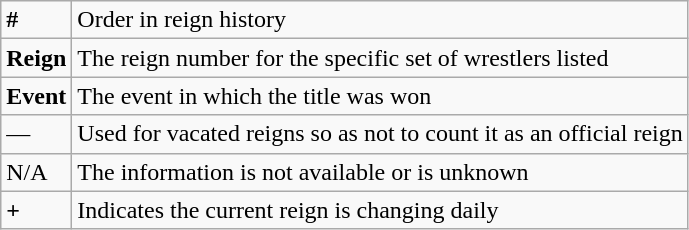<table class="wikitable">
<tr>
<td><strong>#</strong></td>
<td>Order in reign history</td>
</tr>
<tr>
<td><strong>Reign</strong></td>
<td>The reign number for the specific set of wrestlers listed</td>
</tr>
<tr>
<td><strong>Event</strong></td>
<td>The event in which the title was won</td>
</tr>
<tr>
<td>—</td>
<td>Used for vacated reigns so as not to count it as an official reign</td>
</tr>
<tr>
<td>N/A</td>
<td>The information is not available or is unknown</td>
</tr>
<tr>
<td><strong>+</strong></td>
<td>Indicates the current reign is changing daily</td>
</tr>
</table>
